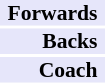<table cellpadding="0" style="border:0;font-size:90%;">
<tr>
<td style="padding:0 5px; text-align:right;" bgcolor="lavender"><strong>Forwards</strong></td>
<td style="text-align:left;"></td>
</tr>
<tr>
<td style="padding:0 5px; text-align:right;" bgcolor="lavender"><strong>Backs</strong></td>
<td style="text-align:left;"></td>
</tr>
<tr>
<td style="padding:0 5px; text-align:right;" bgcolor="lavender"><strong>Coach</strong></td>
<td style="text-align:left;"></td>
</tr>
</table>
